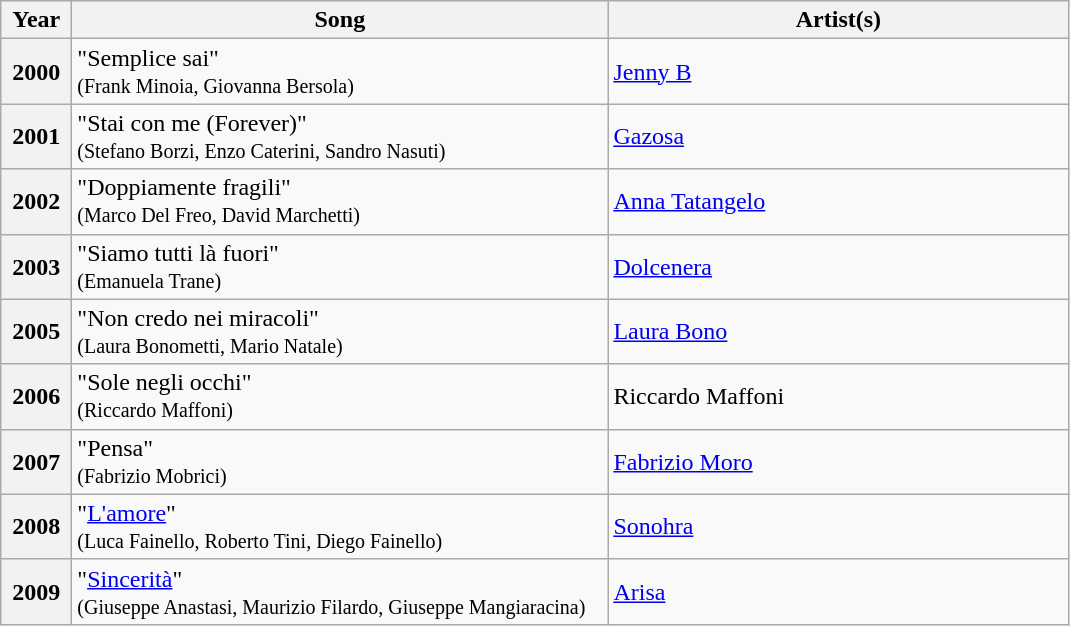<table class="wikitable plainrowheaders">
<tr>
<th style="width:40px;">Year</th>
<th style="width:350px;">Song</th>
<th style="width:300px;">Artist(s)</th>
</tr>
<tr>
<th scope="row">2000</th>
<td>"Semplice sai"<br><small>(Frank Minoia, Giovanna Bersola)</small></td>
<td><a href='#'>Jenny B</a></td>
</tr>
<tr>
<th scope="row">2001</th>
<td>"Stai con me (Forever)"<br><small>(Stefano Borzi, Enzo Caterini, Sandro Nasuti)</small></td>
<td><a href='#'>Gazosa</a></td>
</tr>
<tr>
<th scope="row">2002</th>
<td>"Doppiamente fragili"<br><small>(Marco Del Freo, David Marchetti)</small></td>
<td><a href='#'>Anna Tatangelo</a></td>
</tr>
<tr>
<th scope="row">2003</th>
<td>"Siamo tutti là fuori"<br><small>(Emanuela Trane)</small></td>
<td><a href='#'>Dolcenera</a></td>
</tr>
<tr>
<th scope="row">2005</th>
<td>"Non credo nei miracoli"<br><small>(Laura Bonometti, Mario Natale)</small></td>
<td><a href='#'>Laura Bono</a></td>
</tr>
<tr>
<th scope="row">2006</th>
<td>"Sole negli occhi"<br><small>(Riccardo Maffoni)</small></td>
<td>Riccardo Maffoni</td>
</tr>
<tr>
<th scope="row">2007</th>
<td>"Pensa"<br><small>(Fabrizio Mobrici)</small></td>
<td><a href='#'>Fabrizio Moro</a></td>
</tr>
<tr>
<th scope="row">2008</th>
<td>"<a href='#'>L'amore</a>"<br><small>(Luca Fainello, Roberto Tini, Diego Fainello)</small></td>
<td><a href='#'>Sonohra</a></td>
</tr>
<tr>
<th scope="row">2009</th>
<td>"<a href='#'>Sincerità</a>"<br><small>(Giuseppe Anastasi, Maurizio Filardo, Giuseppe Mangiaracina)</small></td>
<td><a href='#'>Arisa</a></td>
</tr>
</table>
